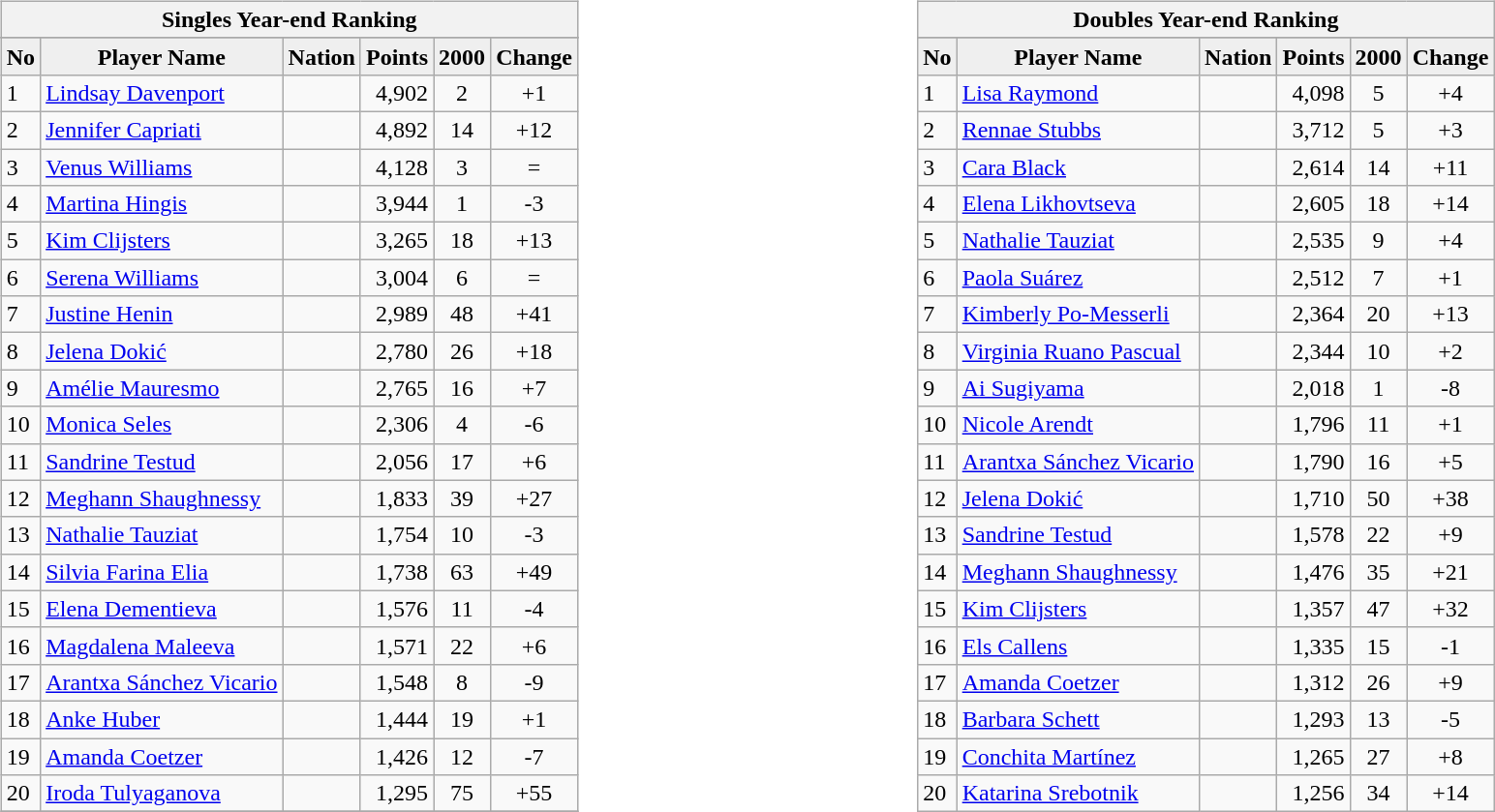<table>
<tr>
<td valign=top width=33% align=left><br><table class="wikitable">
<tr>
<th colspan="6">Singles Year-end Ranking</th>
</tr>
<tr>
</tr>
<tr bgcolor="#efefef">
<td align="center"><strong>No</strong></td>
<td align="center"><strong>Player Name</strong></td>
<td align="center"><strong>Nation</strong></td>
<td align="center"><strong>Points</strong></td>
<td align="center"><strong>2000</strong></td>
<td align="center"><strong>Change</strong></td>
</tr>
<tr>
<td>1</td>
<td><a href='#'>Lindsay Davenport</a></td>
<td></td>
<td align="right">4,902</td>
<td align="center">2</td>
<td align="center">+1</td>
</tr>
<tr>
<td>2</td>
<td><a href='#'>Jennifer Capriati</a></td>
<td></td>
<td align="right">4,892</td>
<td align="center">14</td>
<td align="center">+12</td>
</tr>
<tr>
<td>3</td>
<td><a href='#'>Venus Williams</a></td>
<td></td>
<td align="right">4,128</td>
<td align="center">3</td>
<td align="center">=</td>
</tr>
<tr>
<td>4</td>
<td><a href='#'>Martina Hingis</a></td>
<td></td>
<td align="right">3,944</td>
<td align="center">1</td>
<td align="center">-3</td>
</tr>
<tr>
<td>5</td>
<td><a href='#'>Kim Clijsters</a></td>
<td></td>
<td align="right">3,265</td>
<td align="center">18</td>
<td align="center">+13</td>
</tr>
<tr>
<td>6</td>
<td><a href='#'>Serena Williams</a></td>
<td></td>
<td align="right">3,004</td>
<td align="center">6</td>
<td align="center">=</td>
</tr>
<tr>
<td>7</td>
<td><a href='#'>Justine Henin</a></td>
<td></td>
<td align="right">2,989</td>
<td align="center">48</td>
<td align="center">+41</td>
</tr>
<tr>
<td>8</td>
<td><a href='#'>Jelena Dokić</a></td>
<td></td>
<td align="right">2,780</td>
<td align="center">26</td>
<td align="center">+18</td>
</tr>
<tr>
<td>9</td>
<td><a href='#'>Amélie Mauresmo</a></td>
<td></td>
<td align="right">2,765</td>
<td align="center">16</td>
<td align="center">+7</td>
</tr>
<tr>
<td>10</td>
<td><a href='#'>Monica Seles</a></td>
<td></td>
<td align="right">2,306</td>
<td align="center">4</td>
<td align="center">-6</td>
</tr>
<tr>
<td>11</td>
<td><a href='#'>Sandrine Testud</a></td>
<td></td>
<td align="right">2,056</td>
<td align="center">17</td>
<td align="center">+6</td>
</tr>
<tr>
<td>12</td>
<td><a href='#'>Meghann Shaughnessy</a></td>
<td></td>
<td align="right">1,833</td>
<td align="center">39</td>
<td align="center">+27</td>
</tr>
<tr>
<td>13</td>
<td><a href='#'>Nathalie Tauziat</a></td>
<td></td>
<td align="right">1,754</td>
<td align="center">10</td>
<td align="center">-3</td>
</tr>
<tr>
<td>14</td>
<td><a href='#'>Silvia Farina Elia</a></td>
<td></td>
<td align="right">1,738</td>
<td align="center">63</td>
<td align="center">+49</td>
</tr>
<tr>
<td>15</td>
<td><a href='#'>Elena Dementieva</a></td>
<td></td>
<td align="right">1,576</td>
<td align="center">11</td>
<td align="center">-4</td>
</tr>
<tr>
<td>16</td>
<td><a href='#'>Magdalena Maleeva</a></td>
<td></td>
<td align="right">1,571</td>
<td align="center">22</td>
<td align="center">+6</td>
</tr>
<tr>
<td>17</td>
<td><a href='#'>Arantxa Sánchez Vicario</a></td>
<td></td>
<td align="right">1,548</td>
<td align="center">8</td>
<td align="center">-9</td>
</tr>
<tr>
<td>18</td>
<td><a href='#'>Anke Huber</a></td>
<td></td>
<td align="right">1,444</td>
<td align="center">19</td>
<td align="center">+1</td>
</tr>
<tr>
<td>19</td>
<td><a href='#'>Amanda Coetzer</a></td>
<td></td>
<td align="right">1,426</td>
<td align="center">12</td>
<td align="center">-7</td>
</tr>
<tr>
<td>20</td>
<td><a href='#'>Iroda Tulyaganova</a></td>
<td></td>
<td align="right">1,295</td>
<td align="center">75</td>
<td align="center">+55</td>
</tr>
<tr>
</tr>
</table>
</td>
<td valign=top width=33% align=left><br><table class="wikitable">
<tr>
<th colspan="6">Doubles Year-end Ranking</th>
</tr>
<tr>
</tr>
<tr bgcolor="#efefef">
<td align="center"><strong>No</strong></td>
<td align="center"><strong>Player Name</strong></td>
<td align="center"><strong>Nation</strong></td>
<td align="center"><strong>Points</strong></td>
<td align="center"><strong>2000</strong></td>
<td align="center"><strong>Change</strong></td>
</tr>
<tr>
<td>1</td>
<td><a href='#'>Lisa Raymond</a></td>
<td></td>
<td align="right">4,098</td>
<td align="center">5</td>
<td align="center">+4</td>
</tr>
<tr>
<td>2</td>
<td><a href='#'>Rennae Stubbs</a></td>
<td></td>
<td align="right">3,712</td>
<td align="center">5</td>
<td align="center">+3</td>
</tr>
<tr>
<td>3</td>
<td><a href='#'>Cara Black</a></td>
<td></td>
<td align="right">2,614</td>
<td align="center">14</td>
<td align="center">+11</td>
</tr>
<tr>
<td>4</td>
<td><a href='#'>Elena Likhovtseva</a></td>
<td></td>
<td align="right">2,605</td>
<td align="center">18</td>
<td align="center">+14</td>
</tr>
<tr>
<td>5</td>
<td><a href='#'>Nathalie Tauziat</a></td>
<td></td>
<td align="right">2,535</td>
<td align="center">9</td>
<td align="center">+4</td>
</tr>
<tr>
<td>6</td>
<td><a href='#'>Paola Suárez</a></td>
<td></td>
<td align="right">2,512</td>
<td align="center">7</td>
<td align="center">+1</td>
</tr>
<tr>
<td>7</td>
<td><a href='#'>Kimberly Po-Messerli</a></td>
<td></td>
<td align="right">2,364</td>
<td align="center">20</td>
<td align="center">+13</td>
</tr>
<tr>
<td>8</td>
<td><a href='#'>Virginia Ruano Pascual</a></td>
<td></td>
<td align="right">2,344</td>
<td align="center">10</td>
<td align="center">+2</td>
</tr>
<tr>
<td>9</td>
<td><a href='#'>Ai Sugiyama</a></td>
<td></td>
<td align="right">2,018</td>
<td align="center">1</td>
<td align="center">-8</td>
</tr>
<tr>
<td>10</td>
<td><a href='#'>Nicole Arendt</a></td>
<td></td>
<td align="right">1,796</td>
<td align="center">11</td>
<td align="center">+1</td>
</tr>
<tr>
<td>11</td>
<td><a href='#'>Arantxa Sánchez Vicario</a></td>
<td></td>
<td align="right">1,790</td>
<td align="center">16</td>
<td align="center">+5</td>
</tr>
<tr>
<td>12</td>
<td><a href='#'>Jelena Dokić</a></td>
<td></td>
<td align="right">1,710</td>
<td align="center">50</td>
<td align="center">+38</td>
</tr>
<tr>
<td>13</td>
<td><a href='#'>Sandrine Testud</a></td>
<td></td>
<td align="right">1,578</td>
<td align="center">22</td>
<td align="center">+9</td>
</tr>
<tr>
<td>14</td>
<td><a href='#'>Meghann Shaughnessy</a></td>
<td></td>
<td align="right">1,476</td>
<td align="center">35</td>
<td align="center">+21</td>
</tr>
<tr>
<td>15</td>
<td><a href='#'>Kim Clijsters</a></td>
<td></td>
<td align="right">1,357</td>
<td align="center">47</td>
<td align="center">+32</td>
</tr>
<tr>
<td>16</td>
<td><a href='#'>Els Callens</a></td>
<td></td>
<td align="right">1,335</td>
<td align="center">15</td>
<td align="center">-1</td>
</tr>
<tr>
<td>17</td>
<td><a href='#'>Amanda Coetzer</a></td>
<td></td>
<td align="right">1,312</td>
<td align="center">26</td>
<td align="center">+9</td>
</tr>
<tr>
<td>18</td>
<td><a href='#'>Barbara Schett</a></td>
<td></td>
<td align="right">1,293</td>
<td align="center">13</td>
<td align="center">-5</td>
</tr>
<tr>
<td>19</td>
<td><a href='#'>Conchita Martínez</a></td>
<td></td>
<td align="right">1,265</td>
<td align="center">27</td>
<td align="center">+8</td>
</tr>
<tr>
<td>20</td>
<td><a href='#'>Katarina Srebotnik</a></td>
<td></td>
<td align="right">1,256</td>
<td align="center">34</td>
<td align="center">+14</td>
</tr>
</table>
</td>
</tr>
<tr>
</tr>
</table>
